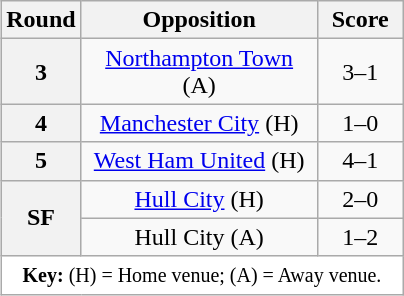<table class="wikitable plainrowheaders" style="text-align:center;margin-left:1em;float:right">
<tr>
<th width="25">Round</th>
<th width="150">Opposition</th>
<th width="50">Score</th>
</tr>
<tr>
<th scope=row style="text-align:center">3</th>
<td><a href='#'>Northampton Town</a> (A)</td>
<td>3–1</td>
</tr>
<tr>
<th scope=row style="text-align:center">4</th>
<td><a href='#'>Manchester City</a> (H)</td>
<td>1–0</td>
</tr>
<tr>
<th scope=row style="text-align:center">5</th>
<td><a href='#'>West Ham United</a> (H)</td>
<td>4–1</td>
</tr>
<tr>
<th scope=row style="text-align:center" rowspan="2">SF</th>
<td><a href='#'>Hull City</a> (H)</td>
<td>2–0</td>
</tr>
<tr>
<td>Hull City (A)</td>
<td>1–2</td>
</tr>
<tr>
<td colspan="3" style="background-color:white;"><small><strong>Key:</strong> (H) = Home venue; (A) = Away venue.</small></td>
</tr>
</table>
